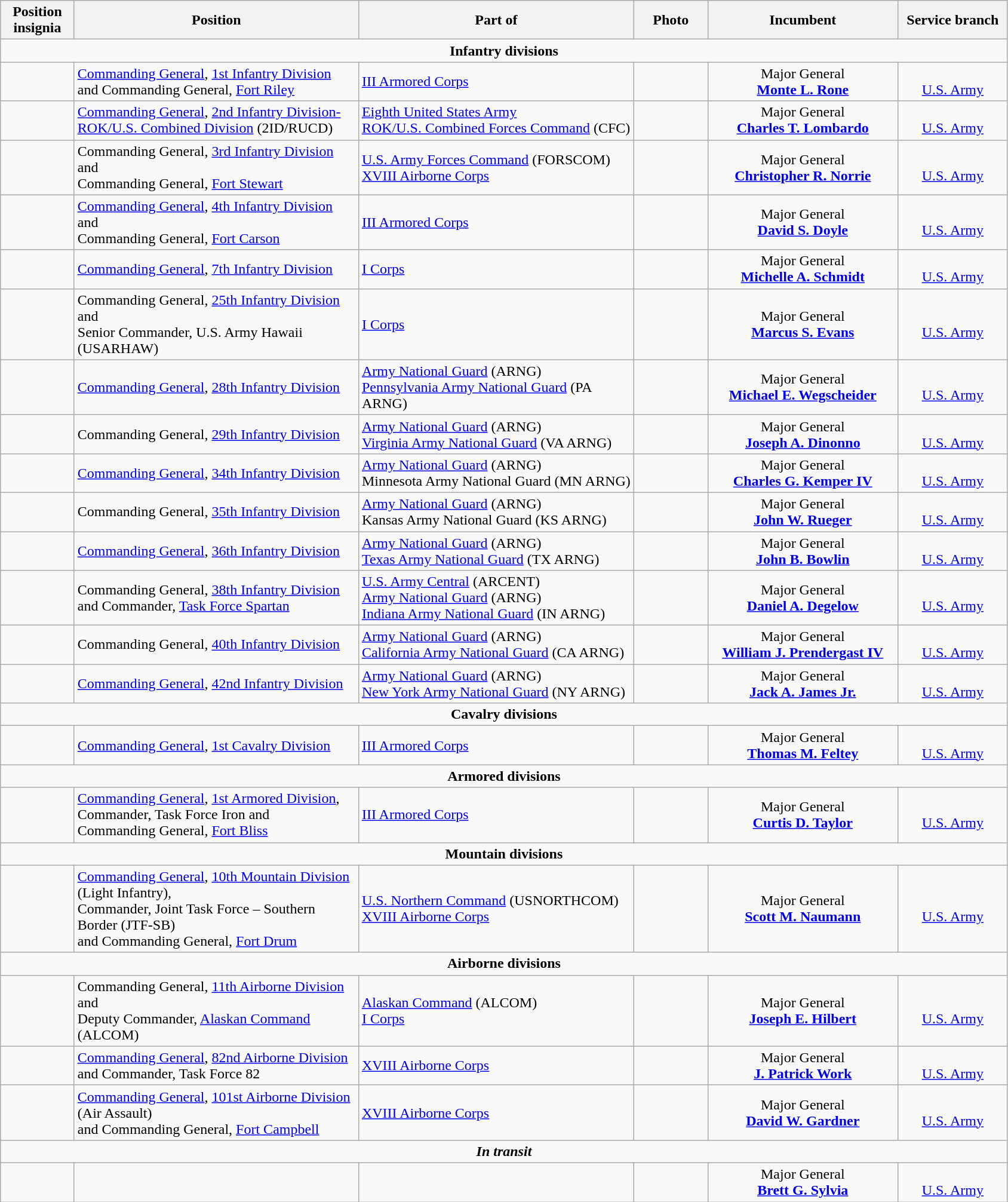<table class="wikitable">
<tr>
<th width="75" style="text-align:center">Position insignia</th>
<th width="310" style="text-align:center">Position</th>
<th width="300" style="text-align:center">Part of</th>
<th width="75" style="text-align:center">Photo</th>
<th width="205" style="text-align:center">Incumbent</th>
<th width="115" style="text-align:center">Service branch</th>
</tr>
<tr>
<td colspan="6" style="text-align:center"><strong>Infantry divisions</strong></td>
</tr>
<tr>
<td></td>
<td><a href='#'>Commanding General</a>, <a href='#'>1st Infantry Division</a> and Commanding General, <a href='#'>Fort Riley</a></td>
<td> <a href='#'>III Armored Corps</a></td>
<td></td>
<td style="text-align:center">Major General<br><strong><a href='#'>Monte L. Rone</a></strong></td>
<td style="text-align:center"><br><a href='#'>U.S. Army</a></td>
</tr>
<tr>
<td></td>
<td><a href='#'>Commanding General</a>, <a href='#'>2nd Infantry Division-ROK/U.S. Combined Division</a> (2ID/RUCD)</td>
<td> <a href='#'>Eighth United States Army</a><br> <a href='#'>ROK/U.S. Combined Forces Command</a> (CFC)</td>
<td></td>
<td style="text-align:center">Major General<br><strong><a href='#'>Charles T. Lombardo</a></strong></td>
<td style="text-align:center"><br><a href='#'>U.S. Army</a></td>
</tr>
<tr>
<td></td>
<td>Commanding General, <a href='#'>3rd Infantry Division</a> and<br>Commanding General, <a href='#'>Fort Stewart</a></td>
<td> <a href='#'>U.S. Army Forces Command</a> (FORSCOM)<br> <a href='#'>XVIII Airborne Corps</a></td>
<td></td>
<td style="text-align:center">Major General<br><strong><a href='#'>Christopher R. Norrie</a></strong></td>
<td style="text-align:center"><br><a href='#'>U.S. Army</a></td>
</tr>
<tr>
<td></td>
<td><a href='#'>Commanding General</a>, <a href='#'>4th Infantry Division</a> and<br>Commanding General, <a href='#'>Fort Carson</a></td>
<td> <a href='#'>III Armored Corps</a></td>
<td></td>
<td style="text-align:center">Major General<br><strong><a href='#'>David S. Doyle</a></strong></td>
<td style="text-align:center"><br><a href='#'>U.S. Army</a></td>
</tr>
<tr>
<td></td>
<td><a href='#'>Commanding General</a>, <a href='#'>7th Infantry Division</a></td>
<td> <a href='#'>I Corps</a></td>
<td></td>
<td style="text-align:center">Major General<br><strong><a href='#'>Michelle A. Schmidt</a></strong></td>
<td style="text-align:center"><br><a href='#'>U.S. Army</a></td>
</tr>
<tr>
<td></td>
<td>Commanding General, <a href='#'>25th Infantry Division</a> and<br>Senior Commander, U.S. Army Hawaii (USARHAW)</td>
<td> <a href='#'>I Corps</a></td>
<td></td>
<td style="text-align:center">Major General<br><strong><a href='#'>Marcus S. Evans</a></strong></td>
<td style="text-align:center"><br><a href='#'>U.S. Army</a></td>
</tr>
<tr>
<td></td>
<td><a href='#'>Commanding General</a>, <a href='#'>28th Infantry Division</a></td>
<td> <a href='#'>Army National Guard</a> (ARNG)<br> <a href='#'>Pennsylvania Army National Guard</a> (PA ARNG)</td>
<td></td>
<td style="text-align:center">Major General<br><strong><a href='#'>Michael E. Wegscheider</a></strong></td>
<td style="text-align:center"><br><a href='#'>U.S. Army</a></td>
</tr>
<tr>
<td></td>
<td>Commanding General, <a href='#'>29th Infantry Division</a></td>
<td> <a href='#'>Army National Guard</a> (ARNG)<br> <a href='#'>Virginia Army National Guard</a> (VA ARNG)</td>
<td></td>
<td style="text-align:center">Major General<br><strong><a href='#'>Joseph A. Dinonno</a></strong></td>
<td style="text-align:center"><br><a href='#'>U.S. Army</a></td>
</tr>
<tr>
<td></td>
<td><a href='#'>Commanding General</a>, <a href='#'>34th Infantry Division</a></td>
<td> <a href='#'>Army National Guard</a> (ARNG)<br> Minnesota Army National Guard (MN ARNG)</td>
<td></td>
<td style="text-align:center">Major General<br><strong><a href='#'>Charles G. Kemper IV</a></strong></td>
<td style="text-align:center"><br><a href='#'>U.S. Army</a></td>
</tr>
<tr>
<td></td>
<td>Commanding General, <a href='#'>35th Infantry Division</a></td>
<td> <a href='#'>Army National Guard</a> (ARNG)<br> Kansas Army National Guard (KS ARNG)</td>
<td></td>
<td style="text-align:center">Major General<br><strong><a href='#'>John W. Rueger</a></strong></td>
<td style="text-align:center"><br><a href='#'>U.S. Army</a></td>
</tr>
<tr>
<td></td>
<td><a href='#'>Commanding General</a>, <a href='#'>36th Infantry Division</a></td>
<td> <a href='#'>Army National Guard</a> (ARNG)<br> <a href='#'>Texas Army National Guard</a> (TX ARNG)</td>
<td></td>
<td style="text-align:center">Major General<br><strong><a href='#'>John B. Bowlin</a></strong></td>
<td style="text-align:center"><br><a href='#'>U.S. Army</a></td>
</tr>
<tr>
<td> </td>
<td>Commanding General, <a href='#'>38th Infantry Division</a><br>and Commander, <a href='#'>Task Force Spartan</a></td>
<td> <a href='#'>U.S. Army Central</a> (ARCENT)<br> <a href='#'>Army National Guard</a> (ARNG)<br> <a href='#'>Indiana Army National Guard</a> (IN ARNG)</td>
<td></td>
<td style="text-align:center">Major General<br><strong><a href='#'>Daniel A. Degelow</a></strong></td>
<td style="text-align:center"><br><a href='#'>U.S. Army</a></td>
</tr>
<tr>
<td></td>
<td>Commanding General, <a href='#'>40th Infantry Division</a></td>
<td> <a href='#'>Army National Guard</a> (ARNG)<br> <a href='#'>California Army National Guard</a> (CA ARNG)</td>
<td></td>
<td style="text-align:center">Major General<br><strong><a href='#'>William J. Prendergast IV</a></strong></td>
<td style="text-align:center"><br><a href='#'>U.S. Army</a></td>
</tr>
<tr>
<td></td>
<td><a href='#'>Commanding General</a>, <a href='#'>42nd Infantry Division</a></td>
<td> <a href='#'>Army National Guard</a> (ARNG)<br> <a href='#'>New York Army National Guard</a> (NY ARNG)</td>
<td></td>
<td style="text-align:center">Major General<br><strong><a href='#'>Jack A. James Jr.</a></strong></td>
<td style="text-align:center"><br><a href='#'>U.S. Army</a></td>
</tr>
<tr>
<td colspan="6" style="text-align:center"><strong>Cavalry divisions</strong></td>
</tr>
<tr>
<td></td>
<td><a href='#'>Commanding General</a>, <a href='#'>1st Cavalry Division</a></td>
<td> <a href='#'>III Armored Corps</a></td>
<td></td>
<td style="text-align:center">Major General<br><strong><a href='#'>Thomas M. Feltey</a></strong></td>
<td style="text-align:center"><br><a href='#'>U.S. Army</a></td>
</tr>
<tr>
<td colspan="6" style="text-align:center"><strong>Armored divisions</strong></td>
</tr>
<tr>
<td></td>
<td><a href='#'>Commanding General</a>, <a href='#'>1st Armored Division</a>,<br>Commander, Task Force Iron and<br>Commanding General, <a href='#'>Fort Bliss</a></td>
<td> <a href='#'>III Armored Corps</a></td>
<td></td>
<td style="text-align:center">Major General<br><strong><a href='#'>Curtis D. Taylor</a></strong></td>
<td style="text-align:center"><br><a href='#'>U.S. Army</a></td>
</tr>
<tr>
<td colspan="6" style="text-align:center"><strong>Mountain divisions</strong></td>
</tr>
<tr>
<td> </td>
<td><a href='#'>Commanding General</a>, <a href='#'>10th Mountain Division</a> (Light Infantry),<br>Commander, Joint Task Force – Southern Border (JTF-SB)<br>and Commanding General, <a href='#'>Fort Drum</a></td>
<td> <a href='#'>U.S. Northern Command</a> (USNORTHCOM)<br> <a href='#'>XVIII Airborne Corps</a></td>
<td></td>
<td style="text-align:center">Major General<br><strong><a href='#'>Scott M. Naumann</a></strong></td>
<td style="text-align:center"><br><a href='#'>U.S. Army</a></td>
</tr>
<tr>
<td colspan="6" style="text-align:center"><strong>Airborne divisions</strong></td>
</tr>
<tr>
<td> </td>
<td>Commanding General, <a href='#'>11th Airborne Division</a> and<br>Deputy Commander, <a href='#'>Alaskan Command</a> (ALCOM)</td>
<td> <a href='#'>Alaskan Command</a> (ALCOM)<br> <a href='#'>I Corps</a></td>
<td></td>
<td style="text-align:center">Major General<br><strong><a href='#'>Joseph E. Hilbert</a></strong></td>
<td style="text-align:center"><br><a href='#'>U.S. Army</a></td>
</tr>
<tr>
<td></td>
<td><a href='#'>Commanding General</a>, <a href='#'>82nd Airborne Division</a><br>and Commander, Task Force 82</td>
<td> <a href='#'>XVIII Airborne Corps</a></td>
<td></td>
<td style="text-align:center">Major General<br><strong><a href='#'>J. Patrick Work</a></strong></td>
<td style="text-align:center"><br><a href='#'>U.S. Army</a></td>
</tr>
<tr>
<td></td>
<td><a href='#'>Commanding General</a>, <a href='#'>101st Airborne Division</a> (Air Assault)<br>and Commanding General, <a href='#'>Fort Campbell</a></td>
<td> <a href='#'>XVIII Airborne Corps</a></td>
<td></td>
<td style="text-align:center">Major General<br><strong><a href='#'>David W. Gardner</a></strong></td>
<td style="text-align:center"><br><a href='#'>U.S. Army</a></td>
</tr>
<tr>
<td colspan="6" style="text-align:center"><strong><em>In transit</em></strong></td>
</tr>
<tr>
<td></td>
<td></td>
<td></td>
<td></td>
<td style="text-align:center">Major General<br><strong><a href='#'>Brett G. Sylvia</a></strong></td>
<td style="text-align:center"><br><a href='#'>U.S. Army</a></td>
</tr>
</table>
